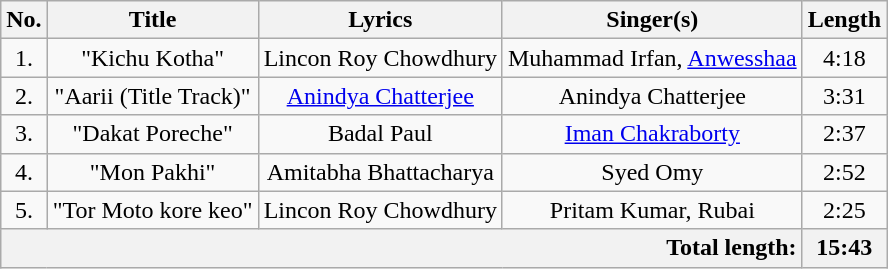<table class="wikitable plainrowheaders" style="text-align:center;">
<tr>
<th>No.</th>
<th>Title</th>
<th>Lyrics</th>
<th>Singer(s)</th>
<th>Length</th>
</tr>
<tr>
<td>1.</td>
<td>"Kichu Kotha"</td>
<td>Lincon Roy Chowdhury</td>
<td>Muhammad Irfan, <a href='#'>Anwesshaa</a></td>
<td>4:18</td>
</tr>
<tr>
<td>2.</td>
<td>"Aarii (Title Track)"</td>
<td><a href='#'>Anindya Chatterjee</a></td>
<td>Anindya Chatterjee</td>
<td>3:31</td>
</tr>
<tr>
<td>3.</td>
<td>"Dakat Poreche"</td>
<td>Badal Paul</td>
<td><a href='#'>Iman Chakraborty</a></td>
<td>2:37</td>
</tr>
<tr>
<td>4.</td>
<td>"Mon Pakhi"</td>
<td>Amitabha Bhattacharya</td>
<td>Syed Omy</td>
<td>2:52</td>
</tr>
<tr>
<td>5.</td>
<td>"Tor Moto kore keo"</td>
<td>Lincon Roy Chowdhury</td>
<td>Pritam Kumar, Rubai</td>
<td>2:25</td>
</tr>
<tr>
<th colspan="4" style="text-align:right;">Total length:</th>
<th>15:43</th>
</tr>
</table>
